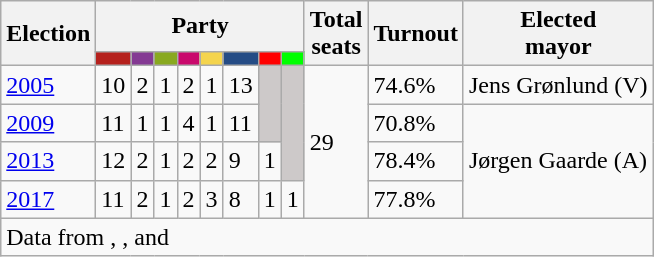<table class="wikitable">
<tr>
<th rowspan="2">Election</th>
<th colspan="8">Party</th>
<th rowspan="2">Total<br>seats</th>
<th rowspan="2">Turnout</th>
<th rowspan="2">Elected<br>mayor</th>
</tr>
<tr>
<td style="background:#B5211D;"><strong><a href='#'></a></strong></td>
<td style="background:#843A93;"><strong><a href='#'></a></strong></td>
<td style="background:#89A920;"><strong><a href='#'></a></strong></td>
<td style="background:#C9096C;"><strong><a href='#'></a></strong></td>
<td style="background:#F4D44D;"><strong><a href='#'></a></strong></td>
<td style="background:#254C85;"><strong><a href='#'></a></strong></td>
<td style="background:#FF0000;"><strong><a href='#'></a></strong></td>
<td style="background:#00FF00;"><strong><a href='#'></a></strong></td>
</tr>
<tr>
<td><a href='#'>2005</a></td>
<td>10</td>
<td>2</td>
<td>1</td>
<td>2</td>
<td>1</td>
<td>13</td>
<td style="background:#CDC9C9;" rowspan="2"></td>
<td style="background:#CDC9C9;" rowspan="3"></td>
<td rowspan="4">29</td>
<td>74.6%</td>
<td>Jens Grønlund (V)</td>
</tr>
<tr>
<td><a href='#'>2009</a></td>
<td>11</td>
<td>1</td>
<td>1</td>
<td>4</td>
<td>1</td>
<td>11</td>
<td>70.8%</td>
<td rowspan="3">Jørgen Gaarde (A)</td>
</tr>
<tr>
<td><a href='#'>2013</a></td>
<td>12</td>
<td>2</td>
<td>1</td>
<td>2</td>
<td>2</td>
<td>9</td>
<td>1</td>
<td>78.4%</td>
</tr>
<tr>
<td><a href='#'>2017</a></td>
<td>11</td>
<td>2</td>
<td>1</td>
<td>2</td>
<td>3</td>
<td>8</td>
<td>1</td>
<td>1</td>
<td>77.8%</td>
</tr>
<tr>
<td colspan="14">Data from , ,  and </td>
</tr>
</table>
